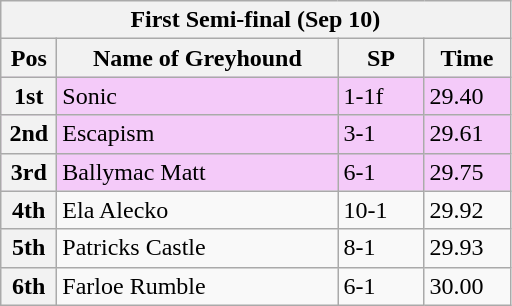<table class="wikitable">
<tr>
<th colspan="6">First Semi-final (Sep 10)</th>
</tr>
<tr>
<th width=30>Pos</th>
<th width=180>Name of Greyhound</th>
<th width=50>SP</th>
<th width=50>Time</th>
</tr>
<tr style="background: #f4caf9;">
<th>1st</th>
<td>Sonic</td>
<td>1-1f</td>
<td>29.40</td>
</tr>
<tr style="background: #f4caf9;">
<th>2nd</th>
<td>Escapism</td>
<td>3-1</td>
<td>29.61</td>
</tr>
<tr style="background: #f4caf9;">
<th>3rd</th>
<td>Ballymac Matt</td>
<td>6-1</td>
<td>29.75</td>
</tr>
<tr>
<th>4th</th>
<td>Ela Alecko</td>
<td>10-1</td>
<td>29.92</td>
</tr>
<tr>
<th>5th</th>
<td>Patricks Castle</td>
<td>8-1</td>
<td>29.93</td>
</tr>
<tr>
<th>6th</th>
<td>Farloe Rumble</td>
<td>6-1</td>
<td>30.00</td>
</tr>
</table>
